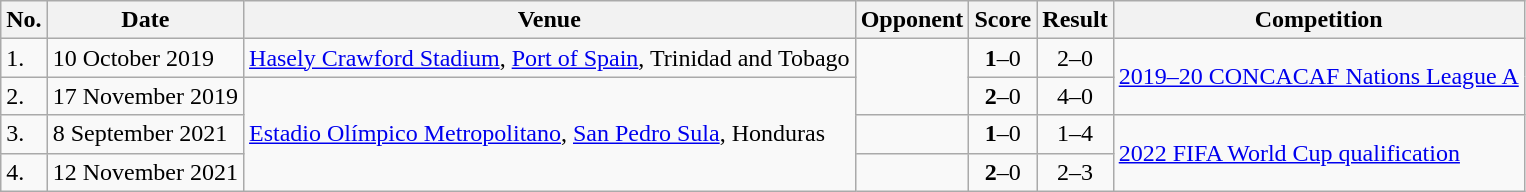<table class="wikitable">
<tr>
<th>No.</th>
<th>Date</th>
<th>Venue</th>
<th>Opponent</th>
<th>Score</th>
<th>Result</th>
<th>Competition</th>
</tr>
<tr>
<td>1.</td>
<td>10 October 2019</td>
<td><a href='#'>Hasely Crawford Stadium</a>, <a href='#'>Port of Spain</a>, Trinidad and Tobago</td>
<td rowspan=2></td>
<td align=center><strong>1</strong>–0</td>
<td align=center>2–0</td>
<td rowspan=2><a href='#'>2019–20 CONCACAF Nations League A</a></td>
</tr>
<tr>
<td>2.</td>
<td>17 November 2019</td>
<td rowspan=3><a href='#'>Estadio Olímpico Metropolitano</a>, <a href='#'>San Pedro Sula</a>, Honduras</td>
<td align=center><strong>2</strong>–0</td>
<td align=center>4–0</td>
</tr>
<tr>
<td>3.</td>
<td>8 September 2021</td>
<td></td>
<td align=center><strong>1</strong>–0</td>
<td align=center>1–4</td>
<td rowspan=2><a href='#'>2022 FIFA World Cup qualification</a></td>
</tr>
<tr>
<td>4.</td>
<td>12 November 2021</td>
<td></td>
<td align=center><strong>2</strong>–0</td>
<td align=center>2–3</td>
</tr>
</table>
